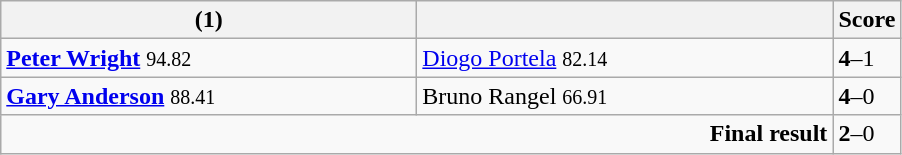<table class="wikitable">
<tr>
<th width=270><strong></strong> (1)</th>
<th width=270></th>
<th>Score</th>
</tr>
<tr>
<td><strong><a href='#'>Peter Wright</a></strong> <small><span>94.82</span></small></td>
<td><a href='#'>Diogo Portela</a> <small><span>82.14</span></small></td>
<td><strong>4</strong>–1</td>
</tr>
<tr>
<td><strong><a href='#'>Gary Anderson</a></strong> <small><span>88.41</span></small></td>
<td>Bruno Rangel <small><span>66.91</span></small></td>
<td><strong>4</strong>–0</td>
</tr>
<tr>
<td colspan="2" align="right"><strong>Final result</strong></td>
<td><strong>2</strong>–0</td>
</tr>
</table>
